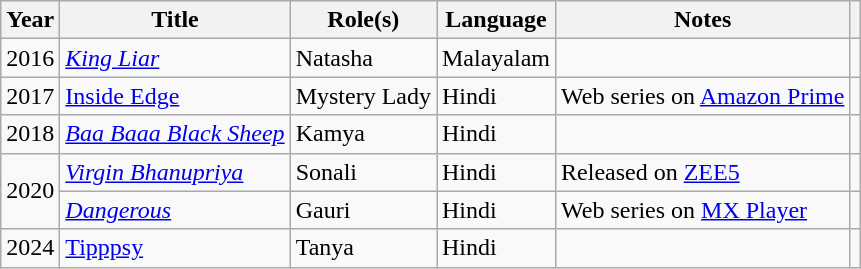<table class="wikitable sortable">
<tr>
<th scope="col">Year</th>
<th scope="col">Title</th>
<th scope="col">Role(s)</th>
<th scope="col">Language</th>
<th>Notes</th>
<th scope="col" class="unsortable"></th>
</tr>
<tr>
<td>2016</td>
<td><em><a href='#'>King Liar</a></em></td>
<td>Natasha</td>
<td>Malayalam</td>
<td></td>
<td></td>
</tr>
<tr>
<td>2017</td>
<td><a href='#'>Inside Edge</a></td>
<td>Mystery Lady</td>
<td>Hindi</td>
<td>Web series on <a href='#'>Amazon Prime</a></td>
<td></td>
</tr>
<tr>
<td>2018</td>
<td><em><a href='#'>Baa Baaa Black Sheep</a></em></td>
<td>Kamya</td>
<td>Hindi</td>
<td></td>
<td></td>
</tr>
<tr>
<td rowspan="2">2020</td>
<td><em><a href='#'>Virgin Bhanupriya</a></em></td>
<td>Sonali</td>
<td>Hindi</td>
<td>Released on <a href='#'>ZEE5</a></td>
<td></td>
</tr>
<tr>
<td><em><a href='#'>Dangerous</a></em></td>
<td>Gauri</td>
<td>Hindi</td>
<td>Web series on <a href='#'>MX Player</a></td>
<td></td>
</tr>
<tr>
<td>2024</td>
<td><a href='#'>Tipppsy</a></td>
<td>Tanya</td>
<td>Hindi</td>
<td></td>
</tr>
</table>
